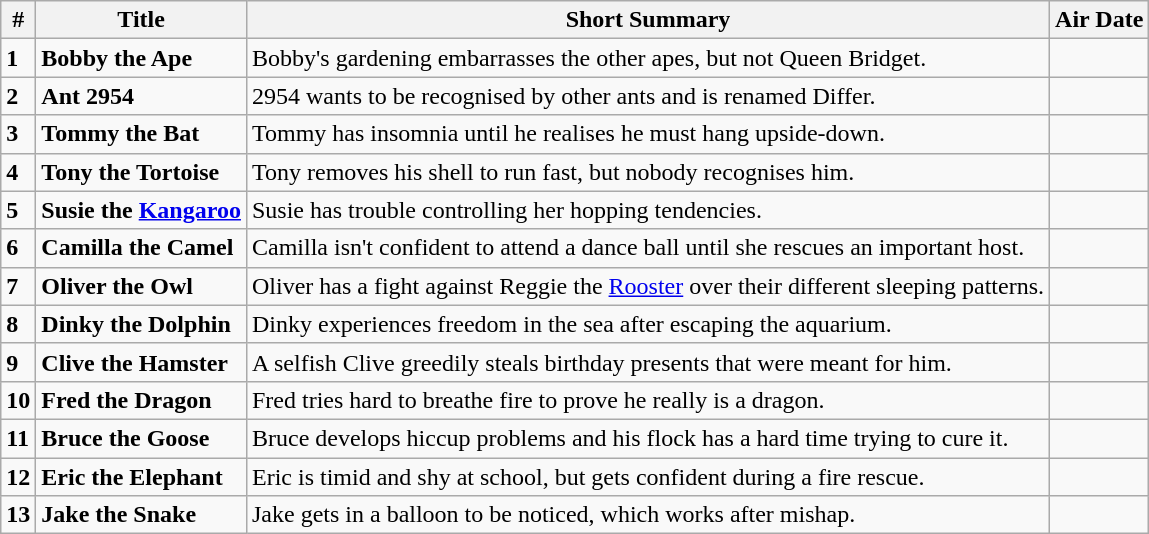<table class="wikitable">
<tr>
<th><strong>#</strong></th>
<th><strong>Title</strong></th>
<th><strong>Short Summary</strong></th>
<th><strong>Air Date</strong></th>
</tr>
<tr>
<td><strong>1</strong></td>
<td><strong>Bobby the Ape</strong></td>
<td>Bobby's gardening embarrasses the other apes, but not Queen Bridget.</td>
<td></td>
</tr>
<tr>
<td><strong>2</strong></td>
<td><strong>Ant 2954</strong></td>
<td>2954 wants to be recognised by other ants and is renamed Differ.</td>
<td></td>
</tr>
<tr>
<td><strong>3</strong></td>
<td><strong>Tommy the Bat</strong></td>
<td>Tommy has insomnia until he realises he must hang upside-down.</td>
<td></td>
</tr>
<tr>
<td><strong>4</strong></td>
<td><strong>Tony the Tortoise</strong></td>
<td>Tony removes his shell to run fast, but nobody recognises him.</td>
<td></td>
</tr>
<tr>
<td><strong>5</strong></td>
<td><strong>Susie the <a href='#'>Kangaroo</a></strong></td>
<td>Susie has trouble controlling her hopping tendencies.</td>
<td></td>
</tr>
<tr>
<td><strong>6</strong></td>
<td><strong>Camilla the Camel</strong></td>
<td>Camilla isn't confident to attend a dance ball until she rescues an important host.</td>
<td></td>
</tr>
<tr>
<td><strong>7</strong></td>
<td><strong>Oliver the Owl</strong></td>
<td>Oliver has a fight against Reggie the <a href='#'>Rooster</a> over their different sleeping patterns.</td>
<td></td>
</tr>
<tr>
<td><strong>8</strong></td>
<td><strong>Dinky the Dolphin</strong></td>
<td>Dinky experiences freedom in the sea after escaping the aquarium.</td>
<td></td>
</tr>
<tr>
<td><strong>9</strong></td>
<td><strong>Clive the Hamster</strong></td>
<td>A selfish Clive greedily steals birthday presents that were meant for him.</td>
<td></td>
</tr>
<tr>
<td><strong>10</strong></td>
<td><strong>Fred the Dragon</strong></td>
<td>Fred tries hard to breathe fire to prove he really is a dragon.</td>
<td></td>
</tr>
<tr>
<td><strong>11</strong></td>
<td><strong>Bruce the Goose</strong></td>
<td>Bruce develops hiccup problems and his flock has a hard time trying to cure it.</td>
<td></td>
</tr>
<tr>
<td><strong>12</strong></td>
<td><strong>Eric the Elephant</strong></td>
<td>Eric is timid and shy at school, but gets confident during a fire rescue.</td>
<td></td>
</tr>
<tr>
<td><strong>13</strong></td>
<td><strong>Jake the Snake</strong></td>
<td>Jake gets in a balloon to be noticed, which works after mishap.</td>
<td></td>
</tr>
</table>
